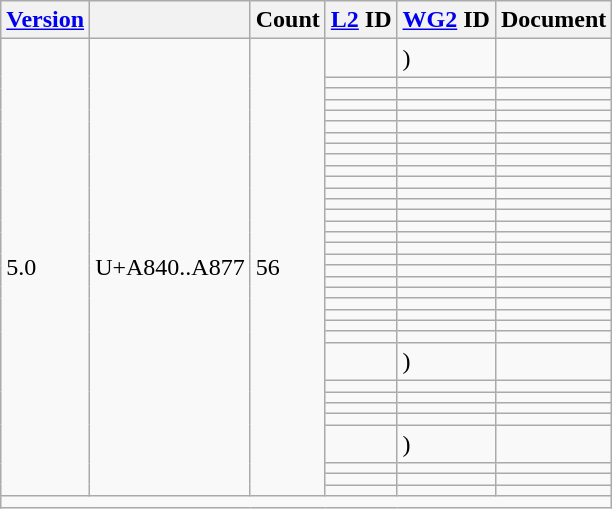<table class="wikitable collapsible sticky-header">
<tr>
<th><a href='#'>Version</a></th>
<th></th>
<th>Count</th>
<th><a href='#'>L2</a> ID</th>
<th><a href='#'>WG2</a> ID</th>
<th>Document</th>
</tr>
<tr>
<td rowspan="34">5.0</td>
<td rowspan="34">U+A840..A877</td>
<td rowspan="34">56</td>
<td></td>
<td> )</td>
<td></td>
</tr>
<tr>
<td></td>
<td></td>
<td></td>
</tr>
<tr>
<td></td>
<td></td>
<td></td>
</tr>
<tr>
<td></td>
<td></td>
<td></td>
</tr>
<tr>
<td></td>
<td></td>
<td></td>
</tr>
<tr>
<td></td>
<td></td>
<td></td>
</tr>
<tr>
<td></td>
<td></td>
<td></td>
</tr>
<tr>
<td></td>
<td></td>
<td></td>
</tr>
<tr>
<td></td>
<td></td>
<td></td>
</tr>
<tr>
<td></td>
<td></td>
<td></td>
</tr>
<tr>
<td></td>
<td></td>
<td></td>
</tr>
<tr>
<td></td>
<td></td>
<td></td>
</tr>
<tr>
<td></td>
<td></td>
<td></td>
</tr>
<tr>
<td></td>
<td></td>
<td></td>
</tr>
<tr>
<td></td>
<td></td>
<td></td>
</tr>
<tr>
<td></td>
<td></td>
<td></td>
</tr>
<tr>
<td></td>
<td></td>
<td></td>
</tr>
<tr>
<td></td>
<td></td>
<td></td>
</tr>
<tr>
<td></td>
<td></td>
<td></td>
</tr>
<tr>
<td></td>
<td></td>
<td></td>
</tr>
<tr>
<td></td>
<td></td>
<td></td>
</tr>
<tr>
<td></td>
<td></td>
<td></td>
</tr>
<tr>
<td></td>
<td></td>
<td></td>
</tr>
<tr>
<td></td>
<td></td>
<td></td>
</tr>
<tr>
<td></td>
<td></td>
<td></td>
</tr>
<tr>
<td></td>
<td> )</td>
<td></td>
</tr>
<tr>
<td></td>
<td></td>
<td></td>
</tr>
<tr>
<td></td>
<td></td>
<td></td>
</tr>
<tr>
<td></td>
<td></td>
<td></td>
</tr>
<tr>
<td></td>
<td></td>
<td></td>
</tr>
<tr>
<td></td>
<td> )</td>
<td></td>
</tr>
<tr>
<td></td>
<td></td>
<td></td>
</tr>
<tr>
<td></td>
<td></td>
<td></td>
</tr>
<tr>
<td></td>
<td></td>
<td></td>
</tr>
<tr class="sortbottom">
<td colspan="6"></td>
</tr>
</table>
